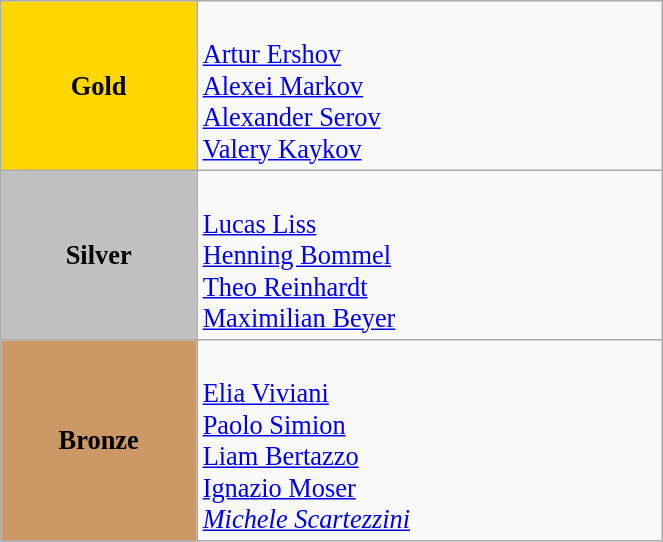<table class="wikitable" style=" text-align:center; font-size:110%;" width="35%">
<tr>
<td rowspan="1" bgcolor="gold"><strong>Gold</strong></td>
<td align=left><br><a href='#'>Artur Ershov</a><br> <a href='#'>Alexei Markov</a><br><a href='#'>Alexander Serov</a><br> <a href='#'>Valery Kaykov</a></td>
</tr>
<tr>
<td rowspan="1" bgcolor="silver"><strong>Silver</strong></td>
<td align=left><br><a href='#'>Lucas Liss</a><br> <a href='#'>Henning Bommel</a><br><a href='#'>Theo Reinhardt</a><br> <a href='#'>Maximilian Beyer</a></td>
</tr>
<tr>
<td rowspan="1" bgcolor="#cc9966"><strong>Bronze</strong></td>
<td align=left><br><a href='#'>Elia Viviani</a><br> <a href='#'>Paolo Simion</a><br><a href='#'>Liam Bertazzo</a><br> <a href='#'>Ignazio Moser</a><br><em><a href='#'>Michele Scartezzini</a></em></td>
</tr>
</table>
